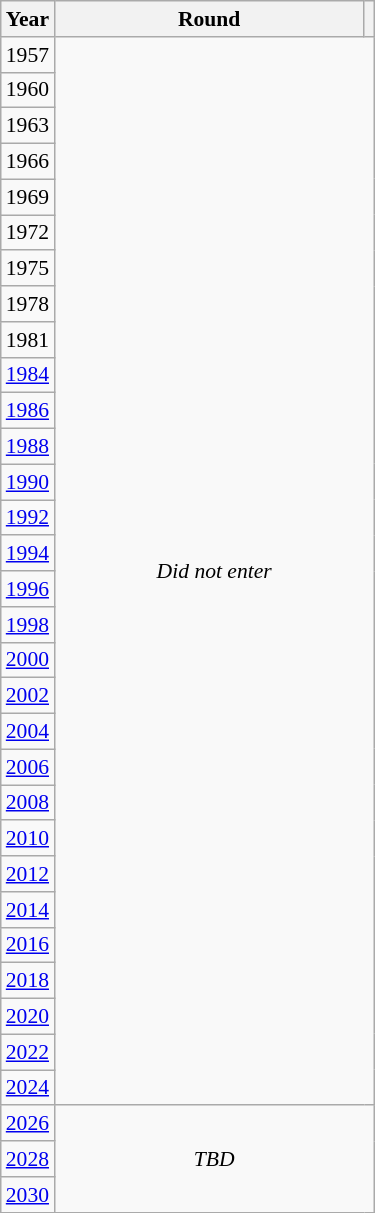<table class="wikitable" style="text-align: center; font-size:90%">
<tr>
<th>Year</th>
<th style="width:200px">Round</th>
<th></th>
</tr>
<tr>
<td>1957</td>
<td colspan="2" rowspan="30"><em>Did not enter</em></td>
</tr>
<tr>
<td>1960</td>
</tr>
<tr>
<td>1963</td>
</tr>
<tr>
<td>1966</td>
</tr>
<tr>
<td>1969</td>
</tr>
<tr>
<td>1972</td>
</tr>
<tr>
<td>1975</td>
</tr>
<tr>
<td>1978</td>
</tr>
<tr>
<td>1981</td>
</tr>
<tr>
<td><a href='#'>1984</a></td>
</tr>
<tr>
<td><a href='#'>1986</a></td>
</tr>
<tr>
<td><a href='#'>1988</a></td>
</tr>
<tr>
<td><a href='#'>1990</a></td>
</tr>
<tr>
<td><a href='#'>1992</a></td>
</tr>
<tr>
<td><a href='#'>1994</a></td>
</tr>
<tr>
<td><a href='#'>1996</a></td>
</tr>
<tr>
<td><a href='#'>1998</a></td>
</tr>
<tr>
<td><a href='#'>2000</a></td>
</tr>
<tr>
<td><a href='#'>2002</a></td>
</tr>
<tr>
<td><a href='#'>2004</a></td>
</tr>
<tr>
<td><a href='#'>2006</a></td>
</tr>
<tr>
<td><a href='#'>2008</a></td>
</tr>
<tr>
<td><a href='#'>2010</a></td>
</tr>
<tr>
<td><a href='#'>2012</a></td>
</tr>
<tr>
<td><a href='#'>2014</a></td>
</tr>
<tr>
<td><a href='#'>2016</a></td>
</tr>
<tr>
<td><a href='#'>2018</a></td>
</tr>
<tr>
<td><a href='#'>2020</a></td>
</tr>
<tr>
<td><a href='#'>2022</a></td>
</tr>
<tr>
<td><a href='#'>2024</a></td>
</tr>
<tr>
<td><a href='#'>2026</a></td>
<td colspan="2" rowspan="3"><em>TBD</em></td>
</tr>
<tr>
<td><a href='#'>2028</a></td>
</tr>
<tr>
<td><a href='#'>2030</a></td>
</tr>
</table>
